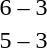<table style="text-align:center">
<tr>
<th width=200></th>
<th width=100></th>
<th width=200></th>
</tr>
<tr>
<td align=right><strong></strong></td>
<td>6 – 3</td>
<td align=left></td>
</tr>
<tr>
<td align=right><strong></strong></td>
<td>5 – 3</td>
<td align=left></td>
</tr>
</table>
